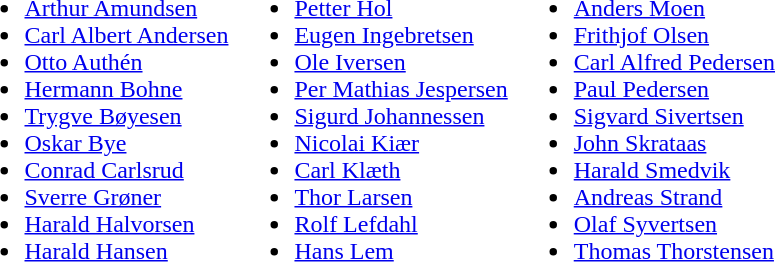<table>
<tr>
<td><br><ul><li><a href='#'>Arthur Amundsen</a></li><li><a href='#'>Carl Albert Andersen</a></li><li><a href='#'>Otto Authén</a></li><li><a href='#'>Hermann Bohne</a></li><li><a href='#'>Trygve Bøyesen</a></li><li><a href='#'>Oskar Bye</a></li><li><a href='#'>Conrad Carlsrud</a></li><li><a href='#'>Sverre Grøner</a></li><li><a href='#'>Harald Halvorsen</a></li><li><a href='#'>Harald Hansen</a></li></ul></td>
<td><br><ul><li><a href='#'>Petter Hol</a></li><li><a href='#'>Eugen Ingebretsen</a></li><li><a href='#'>Ole Iversen</a></li><li><a href='#'>Per Mathias Jespersen</a></li><li><a href='#'>Sigurd Johannessen</a></li><li><a href='#'>Nicolai Kiær</a></li><li><a href='#'>Carl Klæth</a></li><li><a href='#'>Thor Larsen</a></li><li><a href='#'>Rolf Lefdahl</a></li><li><a href='#'>Hans Lem</a></li></ul></td>
<td><br><ul><li><a href='#'>Anders Moen</a></li><li><a href='#'>Frithjof Olsen</a></li><li><a href='#'>Carl Alfred Pedersen</a></li><li><a href='#'>Paul Pedersen</a></li><li><a href='#'>Sigvard Sivertsen</a></li><li><a href='#'>John Skrataas</a></li><li><a href='#'>Harald Smedvik</a></li><li><a href='#'>Andreas Strand</a></li><li><a href='#'>Olaf Syvertsen</a></li><li><a href='#'>Thomas Thorstensen</a></li></ul></td>
</tr>
</table>
